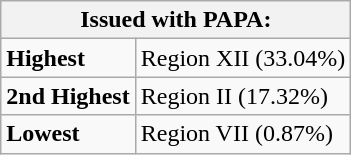<table class="wikitable">
<tr>
<th colspan="2">Issued with PAPA:</th>
</tr>
<tr>
<td><strong>Highest</strong></td>
<td>Region XII (33.04%)</td>
</tr>
<tr>
<td><strong>2nd Highest</strong></td>
<td>Region II (17.32%)</td>
</tr>
<tr>
<td><strong>Lowest</strong></td>
<td>Region VII (0.87%)</td>
</tr>
</table>
